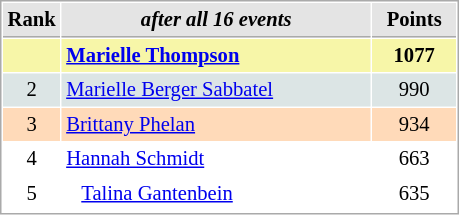<table cellspacing="1" cellpadding="3" style="border:1px solid #AAAAAA;font-size:86%">
<tr style="background-color: #E4E4E4;">
<th style="border-bottom:1px solid #AAAAAA; width: 10px;">Rank</th>
<th style="border-bottom:1px solid #AAAAAA; width: 200px;"><em>after all 16 events</em></th>
<th style="border-bottom:1px solid #AAAAAA; width: 50px;">Points</th>
</tr>
<tr style="background:#f7f6a8;">
<td align=center></td>
<td> <strong><a href='#'>Marielle Thompson</a></strong></td>
<td align=center><strong>1077</strong></td>
</tr>
<tr style="background:#dce5e5;">
<td align=center>2</td>
<td> <a href='#'>Marielle Berger Sabbatel</a></td>
<td align=center>990</td>
</tr>
<tr style="background:#ffdab9;">
<td align=center>3</td>
<td> <a href='#'>Brittany Phelan</a></td>
<td align=center>934</td>
</tr>
<tr>
<td align=center>4</td>
<td> <a href='#'>Hannah Schmidt</a></td>
<td align=center>663</td>
</tr>
<tr>
<td align=center>5</td>
<td>   <a href='#'>Talina Gantenbein</a></td>
<td align=center>635</td>
</tr>
<tr>
</tr>
</table>
